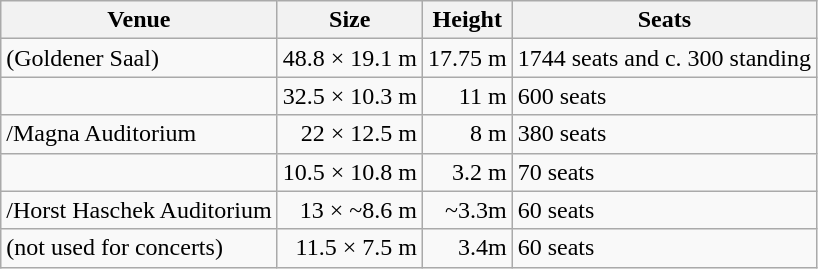<table class="wikitable">
<tr>
<th>Venue</th>
<th>Size</th>
<th>Height</th>
<th>Seats</th>
</tr>
<tr>
<td> (Goldener Saal)</td>
<td align=right>48.8 × 19.1 m</td>
<td align=right>17.75 m</td>
<td>1744 seats and c. 300 standing</td>
</tr>
<tr>
<td></td>
<td align=right>32.5 × 10.3 m</td>
<td align=right>11 m</td>
<td>600 seats</td>
</tr>
<tr>
<td>/Magna Auditorium</td>
<td align=right>22 × 12.5 m</td>
<td align=right>8 m</td>
<td>380 seats</td>
</tr>
<tr>
<td></td>
<td align=right>10.5 × 10.8 m</td>
<td align=right>3.2 m</td>
<td>70 seats</td>
</tr>
<tr>
<td>/Horst Haschek Auditorium</td>
<td align=right>13 × ~8.6 m</td>
<td align=right>~3.3m</td>
<td>60 seats</td>
</tr>
<tr>
<td> (not used for concerts)</td>
<td align=right>11.5 × 7.5 m</td>
<td align=right>3.4m</td>
<td>60 seats</td>
</tr>
</table>
